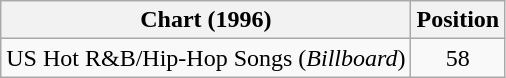<table class="wikitable">
<tr>
<th>Chart (1996)</th>
<th>Position</th>
</tr>
<tr>
<td>US Hot R&B/Hip-Hop Songs (<em>Billboard</em>)</td>
<td align="center">58</td>
</tr>
</table>
